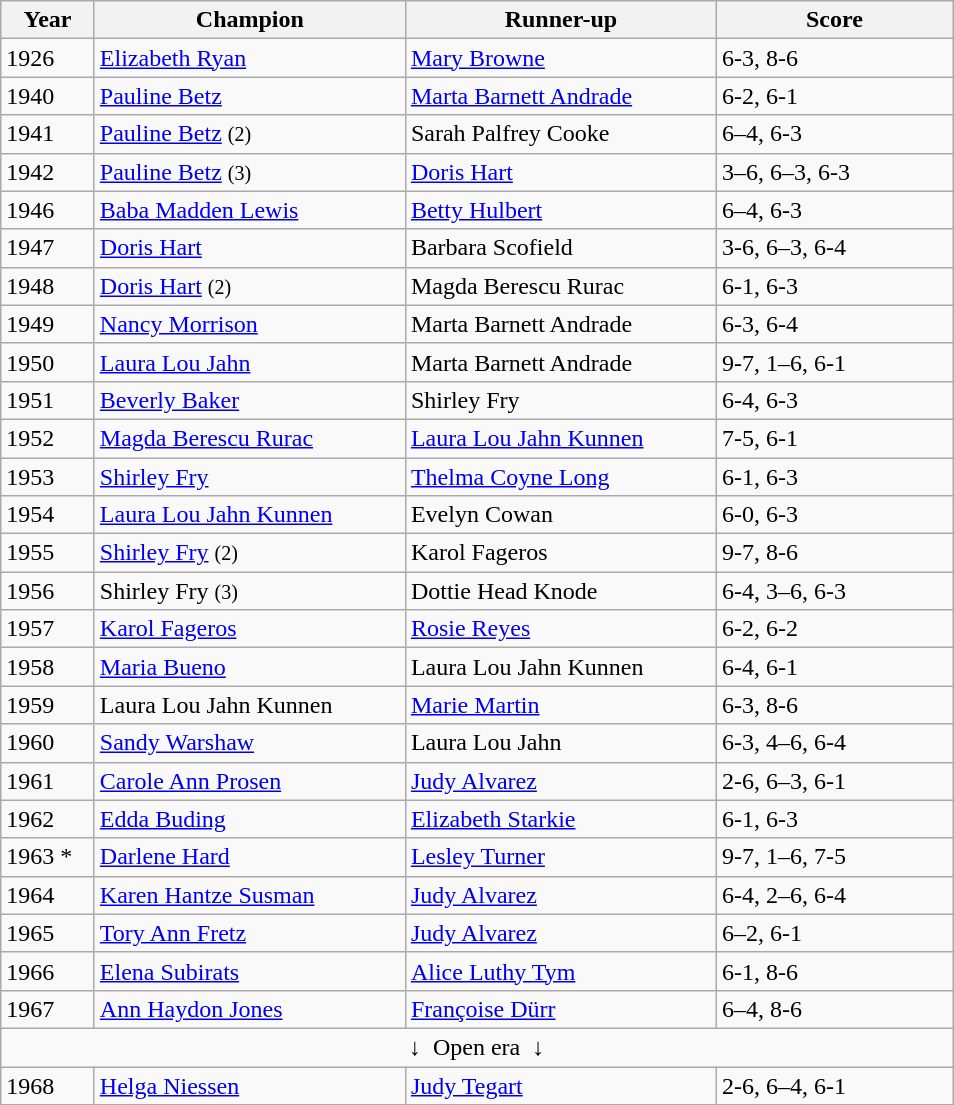<table class="wikitable">
<tr>
<th style="width:55px">Year</th>
<th style="width:200px">Champion</th>
<th style="width:200px">Runner-up</th>
<th style="width:150px">Score</th>
</tr>
<tr>
<td>1926</td>
<td> <a href='#'>Elizabeth Ryan</a></td>
<td> <a href='#'>Mary Browne</a></td>
<td>6-3, 8-6</td>
</tr>
<tr>
<td>1940</td>
<td> <a href='#'>Pauline Betz</a></td>
<td> <a href='#'>Marta Barnett Andrade</a></td>
<td>6-2, 6-1</td>
</tr>
<tr>
<td>1941</td>
<td> <a href='#'>Pauline Betz</a>  <small>(2)</small></td>
<td> Sarah Palfrey Cooke</td>
<td>6–4, 6-3</td>
</tr>
<tr>
<td>1942</td>
<td> <a href='#'>Pauline Betz</a>  <small>(3)</small></td>
<td> <a href='#'>Doris Hart</a></td>
<td>3–6, 6–3, 6-3</td>
</tr>
<tr>
<td>1946</td>
<td> <a href='#'>Baba Madden Lewis</a></td>
<td> <a href='#'>Betty Hulbert</a></td>
<td>6–4, 6-3</td>
</tr>
<tr>
<td>1947</td>
<td> <a href='#'>Doris Hart</a></td>
<td> Barbara Scofield</td>
<td>3-6, 6–3, 6-4</td>
</tr>
<tr>
<td>1948</td>
<td> <a href='#'>Doris Hart</a> <small>(2)</small></td>
<td> Magda Berescu Rurac</td>
<td>6-1, 6-3</td>
</tr>
<tr>
<td>1949</td>
<td> <a href='#'>Nancy Morrison</a></td>
<td> Marta Barnett Andrade</td>
<td>6-3, 6-4</td>
</tr>
<tr>
<td>1950</td>
<td> <a href='#'>Laura Lou Jahn</a></td>
<td> Marta Barnett Andrade</td>
<td>9-7, 1–6, 6-1</td>
</tr>
<tr>
<td>1951</td>
<td> <a href='#'>Beverly Baker</a></td>
<td> Shirley Fry</td>
<td>6-4, 6-3</td>
</tr>
<tr>
<td>1952</td>
<td> <a href='#'>Magda Berescu Rurac</a></td>
<td> <a href='#'>Laura Lou Jahn Kunnen</a></td>
<td>7-5, 6-1</td>
</tr>
<tr>
<td>1953</td>
<td> <a href='#'>Shirley Fry</a></td>
<td> <a href='#'>Thelma Coyne Long</a></td>
<td>6-1, 6-3</td>
</tr>
<tr>
<td>1954</td>
<td> <a href='#'>Laura Lou Jahn Kunnen</a></td>
<td> Evelyn Cowan</td>
<td>6-0, 6-3</td>
</tr>
<tr>
<td>1955</td>
<td> <a href='#'>Shirley Fry</a> <small>(2)</small></td>
<td> Karol Fageros</td>
<td>9-7, 8-6</td>
</tr>
<tr>
<td>1956</td>
<td> Shirley Fry <small>(3)</small></td>
<td> Dottie Head Knode</td>
<td>6-4, 3–6, 6-3</td>
</tr>
<tr>
<td>1957</td>
<td> <a href='#'>Karol Fageros</a></td>
<td> <a href='#'>Rosie Reyes</a></td>
<td>6-2, 6-2</td>
</tr>
<tr>
<td>1958</td>
<td> <a href='#'>Maria Bueno</a></td>
<td> Laura Lou Jahn Kunnen</td>
<td>6-4, 6-1</td>
</tr>
<tr>
<td>1959</td>
<td> Laura Lou Jahn Kunnen</td>
<td> <a href='#'>Marie Martin</a></td>
<td>6-3, 8-6</td>
</tr>
<tr>
<td>1960</td>
<td> <a href='#'>Sandy Warshaw</a></td>
<td> Laura Lou Jahn</td>
<td>6-3, 4–6, 6-4</td>
</tr>
<tr>
<td>1961</td>
<td> <a href='#'>Carole Ann Prosen</a></td>
<td> <a href='#'>Judy Alvarez</a></td>
<td>2-6, 6–3, 6-1</td>
</tr>
<tr>
<td>1962</td>
<td> <a href='#'>Edda Buding</a></td>
<td> <a href='#'>Elizabeth Starkie</a></td>
<td>6-1, 6-3</td>
</tr>
<tr>
<td>1963 *</td>
<td> <a href='#'>Darlene Hard</a></td>
<td> <a href='#'>Lesley Turner</a></td>
<td>9-7, 1–6, 7-5</td>
</tr>
<tr>
<td>1964</td>
<td> <a href='#'>Karen Hantze Susman</a></td>
<td> <a href='#'>Judy Alvarez</a></td>
<td>6-4, 2–6, 6-4</td>
</tr>
<tr>
<td>1965</td>
<td> <a href='#'>Tory Ann Fretz</a></td>
<td> <a href='#'>Judy Alvarez</a></td>
<td>6–2, 6-1</td>
</tr>
<tr>
<td>1966</td>
<td> <a href='#'>Elena Subirats</a></td>
<td> <a href='#'>Alice Luthy Tym</a></td>
<td>6-1, 8-6</td>
</tr>
<tr>
<td>1967</td>
<td> <a href='#'>Ann Haydon Jones</a></td>
<td> <a href='#'>Françoise Dürr</a></td>
<td>6–4, 8-6</td>
</tr>
<tr>
<td colspan="4" align="center">↓  Open era  ↓</td>
</tr>
<tr>
<td>1968</td>
<td> <a href='#'>Helga Niessen</a></td>
<td> <a href='#'>Judy Tegart</a></td>
<td>2-6, 6–4, 6-1</td>
</tr>
<tr>
</tr>
</table>
